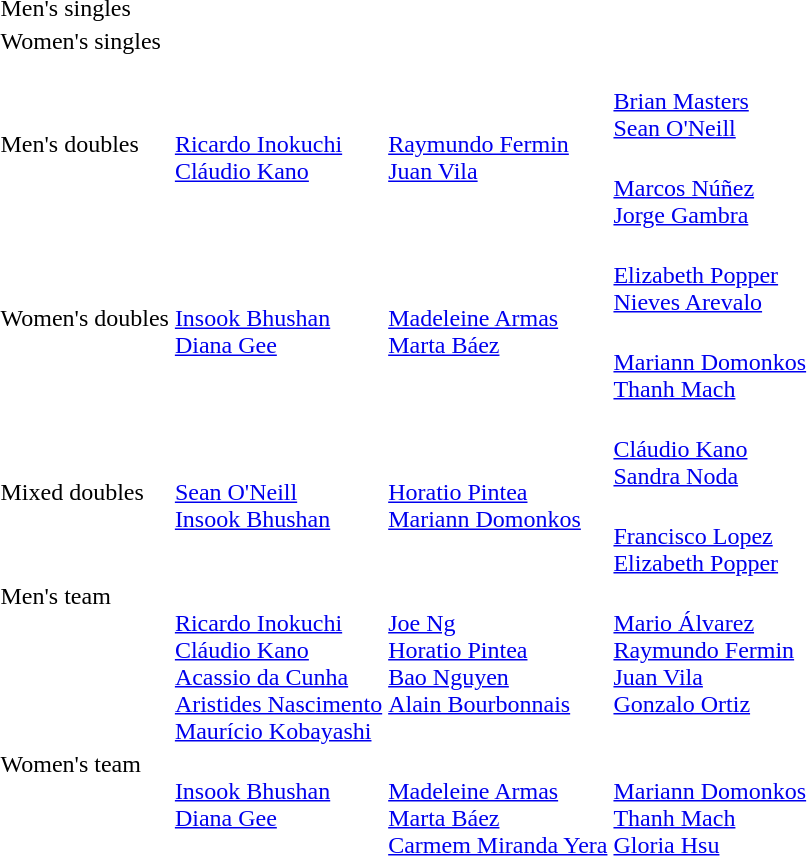<table>
<tr>
<td rowspan=2>Men's singles<br></td>
<td rowspan=2></td>
<td rowspan=2></td>
<td></td>
</tr>
<tr>
<td></td>
</tr>
<tr>
<td rowspan=2>Women's singles<br></td>
<td rowspan=2></td>
<td rowspan=2></td>
<td></td>
</tr>
<tr>
<td></td>
</tr>
<tr>
<td rowspan=2>Men's doubles<br></td>
<td rowspan=2><br><a href='#'>Ricardo Inokuchi</a><br><a href='#'>Cláudio Kano</a></td>
<td rowspan=2><br><a href='#'>Raymundo Fermin</a><br><a href='#'>Juan Vila</a></td>
<td><br><a href='#'>Brian Masters</a><br><a href='#'>Sean O'Neill</a></td>
</tr>
<tr>
<td><br><a href='#'>Marcos Núñez</a><br><a href='#'>Jorge Gambra</a></td>
</tr>
<tr>
<td rowspan=2>Women's doubles<br></td>
<td rowspan=2><br><a href='#'>Insook Bhushan</a><br><a href='#'>Diana Gee</a></td>
<td rowspan=2><br><a href='#'>Madeleine Armas</a><br><a href='#'>Marta Báez</a></td>
<td><br><a href='#'>Elizabeth Popper</a><br><a href='#'>Nieves Arevalo</a></td>
</tr>
<tr>
<td><br><a href='#'>Mariann Domonkos</a><br><a href='#'>Thanh Mach</a></td>
</tr>
<tr>
<td rowspan=2>Mixed doubles<br></td>
<td rowspan=2><br><a href='#'>Sean O'Neill</a><br><a href='#'>Insook Bhushan</a></td>
<td rowspan=2><br><a href='#'>Horatio Pintea</a><br><a href='#'>Mariann Domonkos</a></td>
<td><br><a href='#'>Cláudio Kano</a><br><a href='#'>Sandra Noda</a></td>
</tr>
<tr>
<td><br><a href='#'>Francisco Lopez</a><br><a href='#'>Elizabeth Popper</a></td>
</tr>
<tr style="vertical-align:top;">
<td>Men's team<br></td>
<td><br><a href='#'>Ricardo Inokuchi</a><br><a href='#'>Cláudio Kano</a><br><a href='#'>Acassio da Cunha</a><br><a href='#'>Aristides Nascimento</a><br><a href='#'>Maurício Kobayashi</a></td>
<td><br><a href='#'>Joe Ng</a><br><a href='#'>Horatio Pintea</a><br><a href='#'>Bao Nguyen</a><br><a href='#'>Alain Bourbonnais</a></td>
<td><br><a href='#'>Mario Álvarez</a><br><a href='#'>Raymundo Fermin</a><br><a href='#'>Juan Vila</a><br><a href='#'>Gonzalo Ortiz</a></td>
</tr>
<tr style="vertical-align:top;">
<td rowspan=2>Women's team<br></td>
<td rowspan=2><br><a href='#'>Insook Bhushan</a><br><a href='#'>Diana Gee</a></td>
<td rowspan=2><br><a href='#'>Madeleine Armas</a><br><a href='#'>Marta Báez</a><br><a href='#'>Carmem Miranda Yera</a></td>
<td><br><a href='#'>Mariann Domonkos</a><br><a href='#'>Thanh Mach</a><br><a href='#'>Gloria Hsu</a></td>
</tr>
</table>
